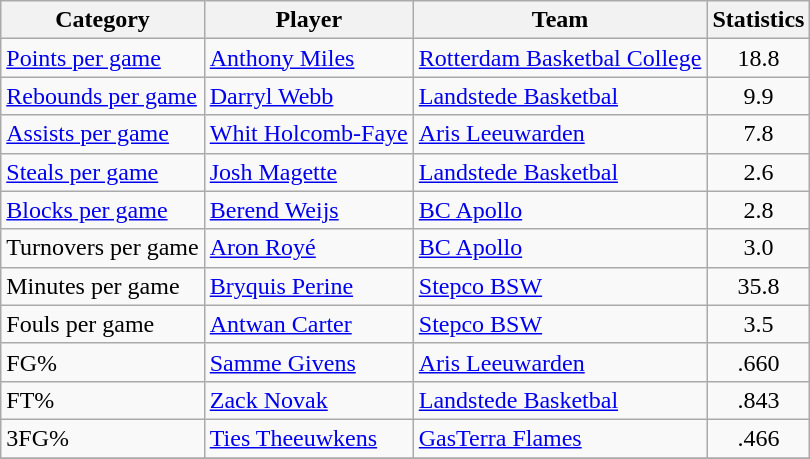<table class="sortable wikitable">
<tr>
<th>Category</th>
<th>Player</th>
<th>Team</th>
<th>Statistics</th>
</tr>
<tr>
<td><a href='#'>Points per game</a></td>
<td> <a href='#'>Anthony Miles</a></td>
<td><a href='#'>Rotterdam Basketbal College</a></td>
<td align="center">18.8</td>
</tr>
<tr>
<td><a href='#'>Rebounds per game</a></td>
<td> <a href='#'>Darryl Webb</a></td>
<td><a href='#'>Landstede Basketbal</a></td>
<td align="center">9.9</td>
</tr>
<tr>
<td><a href='#'>Assists per game</a></td>
<td>  <a href='#'>Whit Holcomb-Faye</a></td>
<td><a href='#'>Aris Leeuwarden</a></td>
<td align="center">7.8</td>
</tr>
<tr>
<td><a href='#'>Steals per game</a></td>
<td>  <a href='#'>Josh Magette</a></td>
<td><a href='#'>Landstede Basketbal</a></td>
<td align="center">2.6</td>
</tr>
<tr>
<td><a href='#'>Blocks per game</a></td>
<td> <a href='#'>Berend Weijs</a></td>
<td><a href='#'>BC Apollo</a></td>
<td align="center">2.8</td>
</tr>
<tr>
<td>Turnovers per game</td>
<td>  <a href='#'>Aron Royé</a></td>
<td><a href='#'>BC Apollo</a></td>
<td align="center">3.0</td>
</tr>
<tr>
<td>Minutes per game</td>
<td> <a href='#'>Bryquis Perine</a></td>
<td><a href='#'>Stepco BSW</a></td>
<td align="center">35.8</td>
</tr>
<tr>
<td>Fouls per game</td>
<td> <a href='#'>Antwan Carter</a></td>
<td><a href='#'>Stepco BSW</a></td>
<td align="center">3.5</td>
</tr>
<tr>
<td>FG%</td>
<td> <a href='#'>Samme Givens</a></td>
<td><a href='#'>Aris Leeuwarden</a></td>
<td align="center">.660</td>
</tr>
<tr>
<td>FT%</td>
<td>  <a href='#'>Zack Novak</a></td>
<td><a href='#'>Landstede Basketbal</a></td>
<td align="center">.843</td>
</tr>
<tr>
<td>3FG%</td>
<td> <a href='#'>Ties Theeuwkens</a></td>
<td><a href='#'>GasTerra Flames</a></td>
<td align="center">.466</td>
</tr>
<tr>
</tr>
</table>
